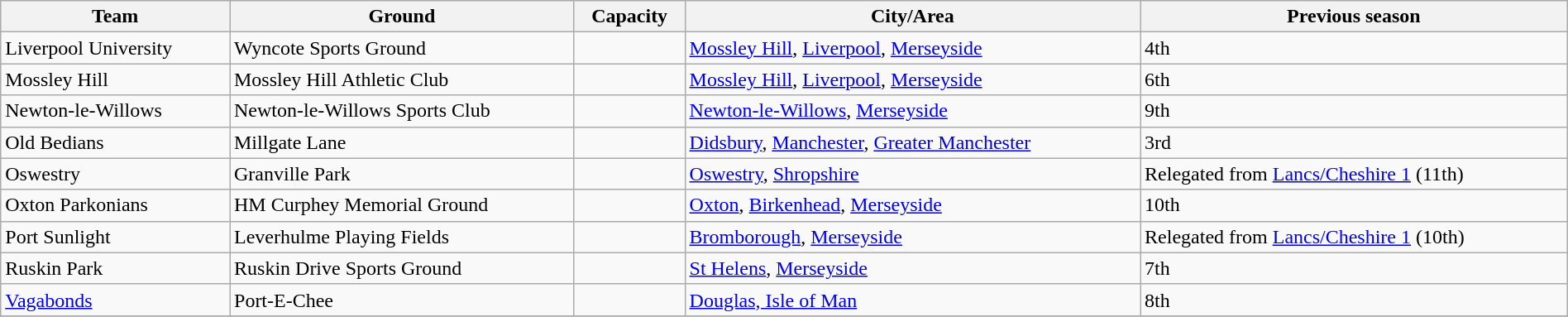<table class="wikitable sortable" width=100%>
<tr>
<th>Team</th>
<th>Ground</th>
<th>Capacity</th>
<th>City/Area</th>
<th>Previous season</th>
</tr>
<tr>
<td>Liverpool University</td>
<td>Wyncote Sports Ground</td>
<td></td>
<td><a href='#'>Mossley Hill</a>, <a href='#'>Liverpool</a>, <a href='#'>Merseyside</a></td>
<td>4th</td>
</tr>
<tr>
<td>Mossley Hill</td>
<td>Mossley Hill Athletic Club</td>
<td></td>
<td><a href='#'>Mossley Hill</a>, <a href='#'>Liverpool</a>, <a href='#'>Merseyside</a></td>
<td>6th</td>
</tr>
<tr>
<td>Newton-le-Willows</td>
<td>Newton-le-Willows Sports Club</td>
<td></td>
<td><a href='#'>Newton-le-Willows</a>, <a href='#'>Merseyside</a></td>
<td>9th</td>
</tr>
<tr>
<td>Old Bedians</td>
<td>Millgate Lane</td>
<td></td>
<td><a href='#'>Didsbury</a>, <a href='#'>Manchester</a>, <a href='#'>Greater Manchester</a></td>
<td>3rd</td>
</tr>
<tr>
<td>Oswestry</td>
<td>Granville Park</td>
<td></td>
<td><a href='#'>Oswestry</a>, <a href='#'>Shropshire</a></td>
<td>Relegated from <a href='#'>Lancs/Cheshire 1</a> (11th)</td>
</tr>
<tr>
<td>Oxton Parkonians</td>
<td>HM Curphey Memorial Ground</td>
<td></td>
<td><a href='#'>Oxton</a>, <a href='#'>Birkenhead</a>, <a href='#'>Merseyside</a></td>
<td>10th</td>
</tr>
<tr>
<td>Port Sunlight</td>
<td>Leverhulme Playing Fields</td>
<td></td>
<td><a href='#'>Bromborough</a>, <a href='#'>Merseyside</a></td>
<td>Relegated from <a href='#'>Lancs/Cheshire 1</a> (10th)</td>
</tr>
<tr>
<td>Ruskin Park</td>
<td>Ruskin Drive Sports Ground</td>
<td></td>
<td><a href='#'>St Helens</a>, <a href='#'>Merseyside</a></td>
<td>7th</td>
</tr>
<tr>
<td><a href='#'>Vagabonds</a></td>
<td>Port-E-Chee</td>
<td></td>
<td><a href='#'>Douglas, Isle of Man</a></td>
<td>8th</td>
</tr>
<tr>
</tr>
</table>
